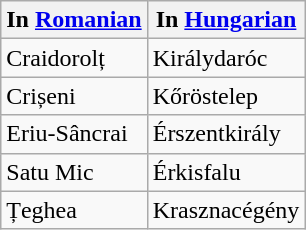<table class="wikitable">
<tr>
<th>In <a href='#'>Romanian</a></th>
<th>In <a href='#'>Hungarian</a></th>
</tr>
<tr>
<td>Craidorolț</td>
<td>Királydaróc</td>
</tr>
<tr>
<td>Crișeni</td>
<td>Kőröstelep</td>
</tr>
<tr>
<td>Eriu-Sâncrai</td>
<td>Érszentkirály</td>
</tr>
<tr>
<td>Satu Mic</td>
<td>Érkisfalu</td>
</tr>
<tr>
<td>Țeghea</td>
<td>Krasznacégény</td>
</tr>
</table>
